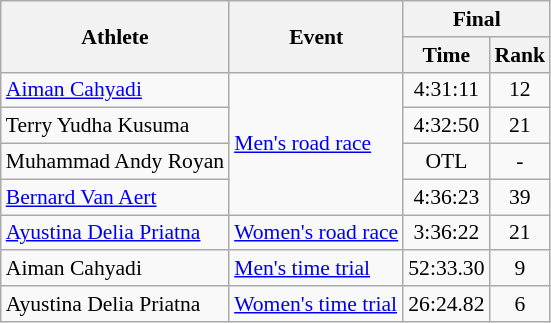<table class="wikitable" style="font-size:90%;text-align:center">
<tr>
<th rowspan="2">Athlete</th>
<th rowspan="2">Event</th>
<th colspan="2">Final</th>
</tr>
<tr>
<th>Time</th>
<th>Rank</th>
</tr>
<tr>
<td align="left"><a href='#'>Aiman Cahyadi</a></td>
<td rowspan="4" align="left"><a href='#'>Men's road race</a></td>
<td>4:31:11</td>
<td>12</td>
</tr>
<tr>
<td align="left">Terry Yudha Kusuma</td>
<td>4:32:50</td>
<td>21</td>
</tr>
<tr>
<td align="left">Muhammad Andy Royan</td>
<td>OTL</td>
<td>-</td>
</tr>
<tr>
<td align="left"><a href='#'>Bernard Van Aert</a></td>
<td>4:36:23</td>
<td>39</td>
</tr>
<tr>
<td align="left"><a href='#'>Ayustina Delia Priatna</a></td>
<td align="left"><a href='#'>Women's road race</a></td>
<td>3:36:22</td>
<td>21</td>
</tr>
<tr>
<td align="left">Aiman Cahyadi</td>
<td align="left"><a href='#'>Men's time trial</a></td>
<td>52:33.30</td>
<td>9</td>
</tr>
<tr>
<td align="left">Ayustina Delia Priatna</td>
<td align="left"><a href='#'>Women's time trial</a></td>
<td>26:24.82</td>
<td>6</td>
</tr>
</table>
